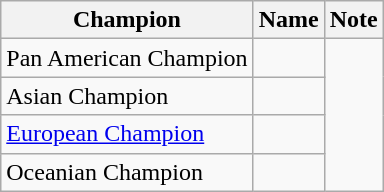<table class="wikitable">
<tr>
<th>Champion</th>
<th>Name</th>
<th>Note</th>
</tr>
<tr>
<td>Pan American Champion</td>
<td></td>
</tr>
<tr>
<td>Asian Champion</td>
<td></td>
</tr>
<tr>
<td><a href='#'>European Champion</a></td>
<td></td>
</tr>
<tr>
<td>Oceanian Champion</td>
<td></td>
</tr>
</table>
